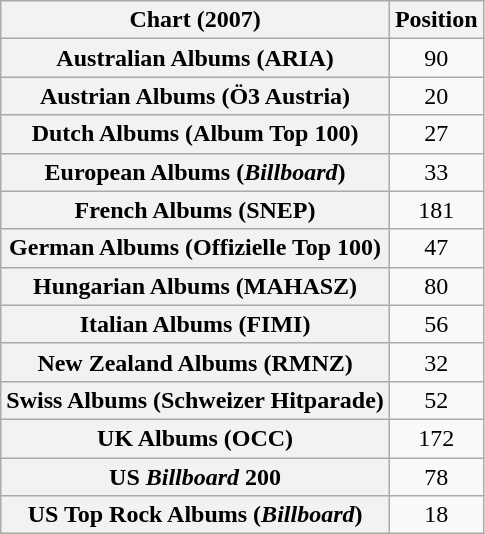<table class="wikitable plainrowheaders sortable">
<tr>
<th>Chart (2007)</th>
<th>Position</th>
</tr>
<tr>
<th scope="row">Australian Albums (ARIA)</th>
<td style="text-align:center;">90</td>
</tr>
<tr>
<th scope="row">Austrian Albums (Ö3 Austria)</th>
<td style="text-align:center;">20</td>
</tr>
<tr>
<th scope="row">Dutch Albums (Album Top 100)</th>
<td style="text-align:center;">27</td>
</tr>
<tr>
<th scope="row">European Albums (<em>Billboard</em>)</th>
<td style="text-align:center;">33</td>
</tr>
<tr>
<th scope="row">French Albums (SNEP)</th>
<td style="text-align:center;">181</td>
</tr>
<tr>
<th scope="row">German Albums (Offizielle Top 100)</th>
<td style="text-align:center;">47</td>
</tr>
<tr>
<th scope="row">Hungarian Albums (MAHASZ)</th>
<td style="text-align:center;">80</td>
</tr>
<tr>
<th scope="row">Italian Albums (FIMI)</th>
<td style="text-align:center;">56</td>
</tr>
<tr>
<th scope="row">New Zealand Albums (RMNZ)</th>
<td style="text-align:center;">32</td>
</tr>
<tr>
<th scope="row">Swiss Albums (Schweizer Hitparade)</th>
<td style="text-align:center;">52</td>
</tr>
<tr>
<th scope="row">UK Albums (OCC)</th>
<td style="text-align:center;">172</td>
</tr>
<tr>
<th scope="row">US <em>Billboard</em> 200</th>
<td style="text-align:center;">78</td>
</tr>
<tr>
<th scope="row">US Top Rock Albums (<em>Billboard</em>)</th>
<td style="text-align:center;">18</td>
</tr>
</table>
